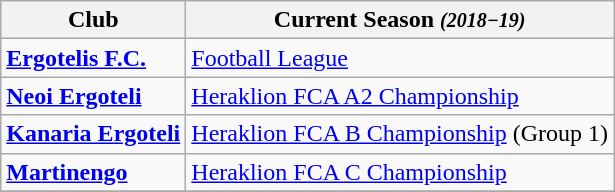<table class="wikitable sortable" style="text-align: left;">
<tr>
<th>Club</th>
<th>Current Season <small><em>(2018−19)</em></small></th>
</tr>
<tr>
<td><strong><a href='#'>Ergotelis F.C.</a></strong></td>
<td><a href='#'>Football League</a></td>
</tr>
<tr>
<td><strong><a href='#'>Neoi Ergoteli</a></strong></td>
<td><a href='#'>Heraklion FCA A2 Championship</a></td>
</tr>
<tr>
<td><strong><a href='#'>Kanaria Ergoteli</a></strong></td>
<td><a href='#'>Heraklion FCA B Championship</a> (Group 1)</td>
</tr>
<tr>
<td><strong><a href='#'>Martinengo</a></strong></td>
<td><a href='#'>Heraklion FCA C Championship</a></td>
</tr>
<tr>
</tr>
</table>
